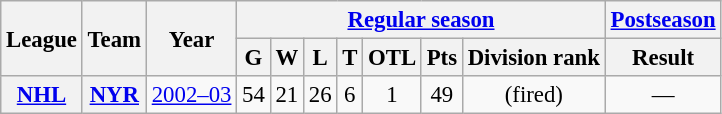<table class="wikitable" style="font-size: 95%; text-align:center;">
<tr>
<th rowspan="2">League</th>
<th rowspan="2">Team</th>
<th rowspan="2">Year</th>
<th colspan="7"><a href='#'>Regular season</a></th>
<th><a href='#'>Postseason</a></th>
</tr>
<tr>
<th>G</th>
<th>W</th>
<th>L</th>
<th>T</th>
<th>OTL</th>
<th>Pts</th>
<th>Division rank</th>
<th>Result</th>
</tr>
<tr>
<th><a href='#'>NHL</a></th>
<th><a href='#'>NYR</a></th>
<td><a href='#'>2002–03</a></td>
<td>54</td>
<td>21</td>
<td>26</td>
<td>6</td>
<td>1</td>
<td>49</td>
<td>(fired)</td>
<td>—</td>
</tr>
</table>
